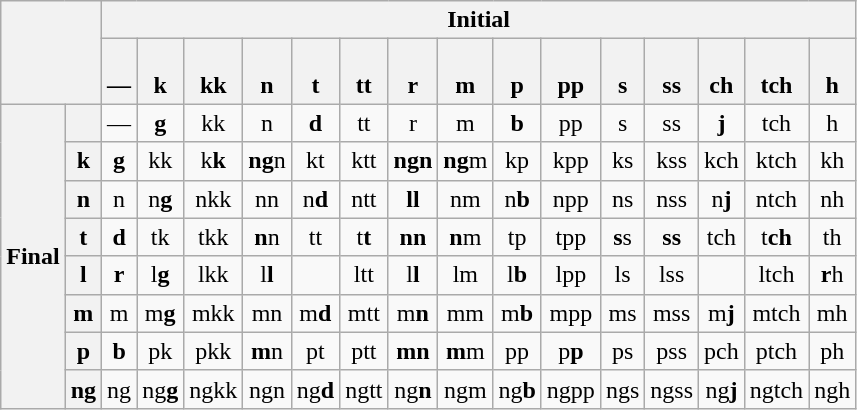<table class="wikitable" style="text-align:center">
<tr>
<th colspan="2" rowspan="2"></th>
<th colspan="15">Initial</th>
</tr>
<tr>
<th><br>—</th>
<th><br>k</th>
<th><br>kk</th>
<th><br>n</th>
<th><br>t</th>
<th><br>tt</th>
<th><br>r</th>
<th><br>m</th>
<th><br>p</th>
<th><br>pp</th>
<th><br>s</th>
<th><br>ss</th>
<th><br>ch</th>
<th><br>tch</th>
<th><br>h</th>
</tr>
<tr>
<th rowspan="8">Final</th>
<th></th>
<td>—</td>
<td><strong>g</strong></td>
<td>kk</td>
<td>n</td>
<td><strong>d</strong></td>
<td>tt</td>
<td>r</td>
<td>m</td>
<td><strong>b</strong></td>
<td>pp</td>
<td>s</td>
<td>ss</td>
<td><strong>j</strong></td>
<td>tch</td>
<td>h</td>
</tr>
<tr>
<th> k</th>
<td><strong>g</strong></td>
<td>kk</td>
<td>k<strong>k</strong></td>
<td><strong>ng</strong>n</td>
<td>kt</td>
<td>ktt</td>
<td><strong>ngn</strong></td>
<td><strong>ng</strong>m</td>
<td>kp</td>
<td>kpp</td>
<td>ks</td>
<td>kss</td>
<td>kch</td>
<td>ktch</td>
<td>kh</td>
</tr>
<tr>
<th> n</th>
<td>n</td>
<td>n<strong>g</strong></td>
<td>nkk</td>
<td>nn</td>
<td>n<strong>d</strong></td>
<td>ntt</td>
<td><strong>ll</strong></td>
<td>nm</td>
<td>n<strong>b</strong></td>
<td>npp</td>
<td>ns</td>
<td>nss</td>
<td>n<strong>j</strong></td>
<td>ntch</td>
<td>nh</td>
</tr>
<tr>
<th> t</th>
<td><strong>d</strong></td>
<td>tk</td>
<td>tkk</td>
<td><strong>n</strong>n</td>
<td>tt</td>
<td>t<strong>t</strong></td>
<td><strong>nn</strong></td>
<td><strong>n</strong>m</td>
<td>tp</td>
<td>tpp</td>
<td><strong>s</strong>s</td>
<td><strong>ss</strong></td>
<td>tch</td>
<td>t<strong>ch</strong></td>
<td>th</td>
</tr>
<tr>
<th> l</th>
<td><strong>r</strong></td>
<td>l<strong>g</strong></td>
<td>lkk</td>
<td>l<strong>l</strong></td>
<td></td>
<td>ltt</td>
<td>l<strong>l</strong></td>
<td>lm</td>
<td>l<strong>b</strong></td>
<td>lpp</td>
<td>ls</td>
<td>lss</td>
<td></td>
<td>ltch</td>
<td><strong>r</strong>h</td>
</tr>
<tr>
<th> m</th>
<td>m</td>
<td>m<strong>g</strong></td>
<td>mkk</td>
<td>mn</td>
<td>m<strong>d</strong></td>
<td>mtt</td>
<td>m<strong>n</strong></td>
<td>mm</td>
<td>m<strong>b</strong></td>
<td>mpp</td>
<td>ms</td>
<td>mss</td>
<td>m<strong>j</strong></td>
<td>mtch</td>
<td>mh</td>
</tr>
<tr>
<th> p</th>
<td><strong>b</strong></td>
<td>pk</td>
<td>pkk</td>
<td><strong>m</strong>n</td>
<td>pt</td>
<td>ptt</td>
<td><strong>mn</strong></td>
<td><strong>m</strong>m</td>
<td>pp</td>
<td>p<strong>p</strong></td>
<td>ps</td>
<td>pss</td>
<td>pch</td>
<td>ptch</td>
<td>ph</td>
</tr>
<tr>
<th> ng</th>
<td>ng</td>
<td>ng<strong>g</strong></td>
<td>ngkk</td>
<td>ngn</td>
<td>ng<strong>d</strong></td>
<td>ngtt</td>
<td>ng<strong>n</strong></td>
<td>ngm</td>
<td>ng<strong>b</strong></td>
<td>ngpp</td>
<td>ngs</td>
<td>ngss</td>
<td>ng<strong>j</strong></td>
<td>ngtch</td>
<td>ngh</td>
</tr>
</table>
